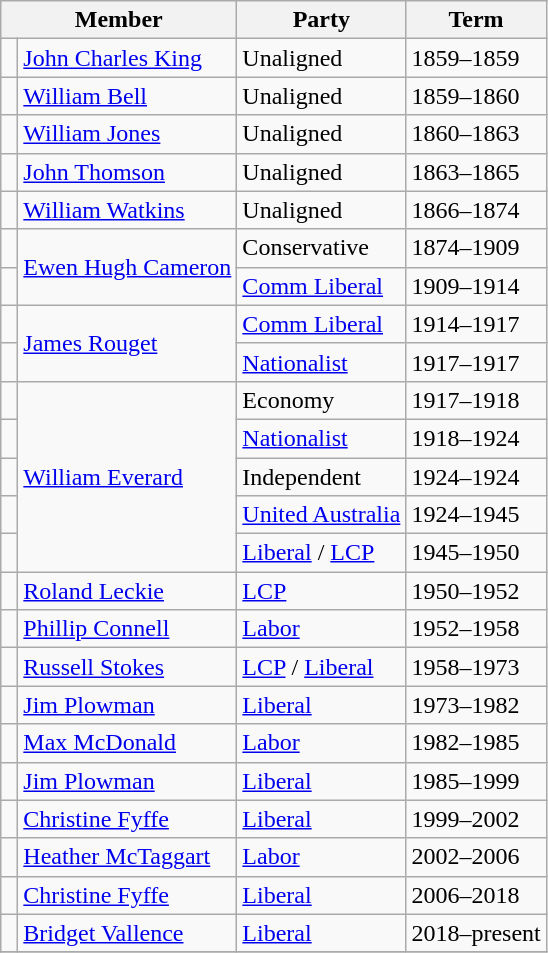<table class="wikitable">
<tr>
<th colspan="2">Member</th>
<th>Party</th>
<th>Term</th>
</tr>
<tr>
<td> </td>
<td><a href='#'>John Charles King</a></td>
<td>Unaligned</td>
<td>1859–1859</td>
</tr>
<tr>
<td> </td>
<td><a href='#'>William Bell</a></td>
<td>Unaligned</td>
<td>1859–1860</td>
</tr>
<tr>
<td> </td>
<td><a href='#'>William Jones</a></td>
<td>Unaligned</td>
<td>1860–1863</td>
</tr>
<tr>
<td> </td>
<td><a href='#'>John Thomson</a></td>
<td>Unaligned</td>
<td>1863–1865</td>
</tr>
<tr>
<td> </td>
<td><a href='#'>William Watkins</a></td>
<td>Unaligned</td>
<td>1866–1874</td>
</tr>
<tr>
<td> </td>
<td rowspan="2"><a href='#'>Ewen Hugh Cameron</a></td>
<td>Conservative</td>
<td>1874–1909</td>
</tr>
<tr>
<td> </td>
<td><a href='#'>Comm Liberal</a></td>
<td>1909–1914</td>
</tr>
<tr>
<td> </td>
<td rowspan="2"><a href='#'>James Rouget</a></td>
<td><a href='#'>Comm Liberal</a></td>
<td>1914–1917</td>
</tr>
<tr>
<td> </td>
<td><a href='#'>Nationalist</a></td>
<td>1917–1917</td>
</tr>
<tr>
<td> </td>
<td rowspan=5><a href='#'>William Everard</a></td>
<td>Economy</td>
<td>1917–1918</td>
</tr>
<tr>
<td> </td>
<td><a href='#'>Nationalist</a></td>
<td>1918–1924</td>
</tr>
<tr>
<td> </td>
<td>Independent</td>
<td>1924–1924</td>
</tr>
<tr>
<td> </td>
<td><a href='#'>United Australia</a></td>
<td>1924–1945</td>
</tr>
<tr>
<td> </td>
<td><a href='#'>Liberal</a> / <a href='#'>LCP</a></td>
<td>1945–1950</td>
</tr>
<tr>
<td> </td>
<td><a href='#'>Roland Leckie</a></td>
<td><a href='#'>LCP</a></td>
<td>1950–1952</td>
</tr>
<tr>
<td> </td>
<td><a href='#'>Phillip Connell</a></td>
<td><a href='#'>Labor</a></td>
<td>1952–1958</td>
</tr>
<tr>
<td> </td>
<td><a href='#'>Russell Stokes</a></td>
<td><a href='#'>LCP</a> / <a href='#'>Liberal</a></td>
<td>1958–1973</td>
</tr>
<tr>
<td> </td>
<td><a href='#'>Jim Plowman</a></td>
<td><a href='#'>Liberal</a></td>
<td>1973–1982</td>
</tr>
<tr>
<td> </td>
<td><a href='#'>Max McDonald</a></td>
<td><a href='#'>Labor</a></td>
<td>1982–1985</td>
</tr>
<tr>
<td> </td>
<td><a href='#'>Jim Plowman</a></td>
<td><a href='#'>Liberal</a></td>
<td>1985–1999</td>
</tr>
<tr>
<td> </td>
<td><a href='#'>Christine Fyffe</a></td>
<td><a href='#'>Liberal</a></td>
<td>1999–2002</td>
</tr>
<tr>
<td> </td>
<td><a href='#'>Heather McTaggart</a></td>
<td><a href='#'>Labor</a></td>
<td>2002–2006</td>
</tr>
<tr>
<td> </td>
<td><a href='#'>Christine Fyffe</a></td>
<td><a href='#'>Liberal</a></td>
<td>2006–2018</td>
</tr>
<tr>
<td> </td>
<td><a href='#'>Bridget Vallence</a></td>
<td><a href='#'>Liberal</a></td>
<td>2018–present</td>
</tr>
<tr>
</tr>
</table>
